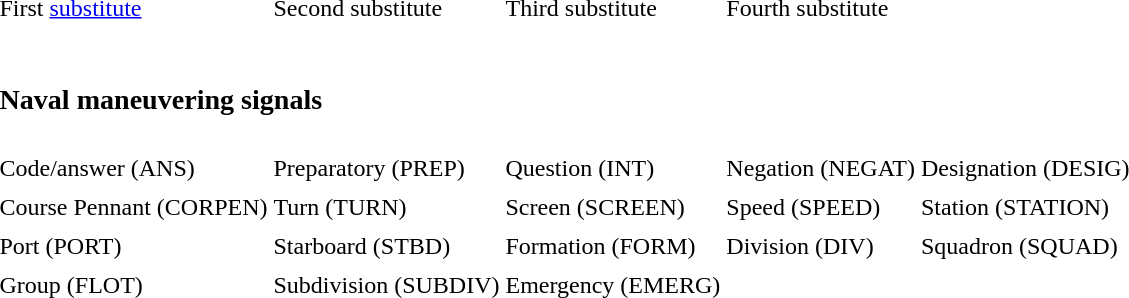<table>
<tr>
<td></td>
<td></td>
<td></td>
<td></td>
</tr>
<tr>
<td>First <a href='#'>substitute</a></td>
<td>Second substitute</td>
<td>Third substitute</td>
<td>Fourth substitute</td>
</tr>
<tr>
<td colspan=5><br><h3>Naval maneuvering signals</h3></td>
</tr>
<tr>
<td></td>
<td></td>
<td></td>
<td></td>
<td></td>
</tr>
<tr>
<td>Code/answer (ANS)</td>
<td>Preparatory (PREP)</td>
<td>Question (INT)</td>
<td>Negation (NEGAT)</td>
<td>Designation (DESIG)</td>
</tr>
<tr>
<td></td>
<td></td>
<td></td>
<td></td>
<td></td>
</tr>
<tr>
<td>Course Pennant (CORPEN)</td>
<td>Turn (TURN)</td>
<td>Screen (SCREEN)</td>
<td>Speed (SPEED)</td>
<td>Station (STATION)</td>
</tr>
<tr>
<td></td>
<td></td>
<td></td>
<td></td>
<td></td>
</tr>
<tr>
<td>Port (PORT)</td>
<td>Starboard (STBD)</td>
<td>Formation (FORM)</td>
<td>Division (DIV)</td>
<td>Squadron (SQUAD)</td>
</tr>
<tr>
<td></td>
<td></td>
<td></td>
</tr>
<tr>
<td>Group (FLOT)</td>
<td>Subdivision (SUBDIV)</td>
<td>Emergency (EMERG)</td>
</tr>
</table>
